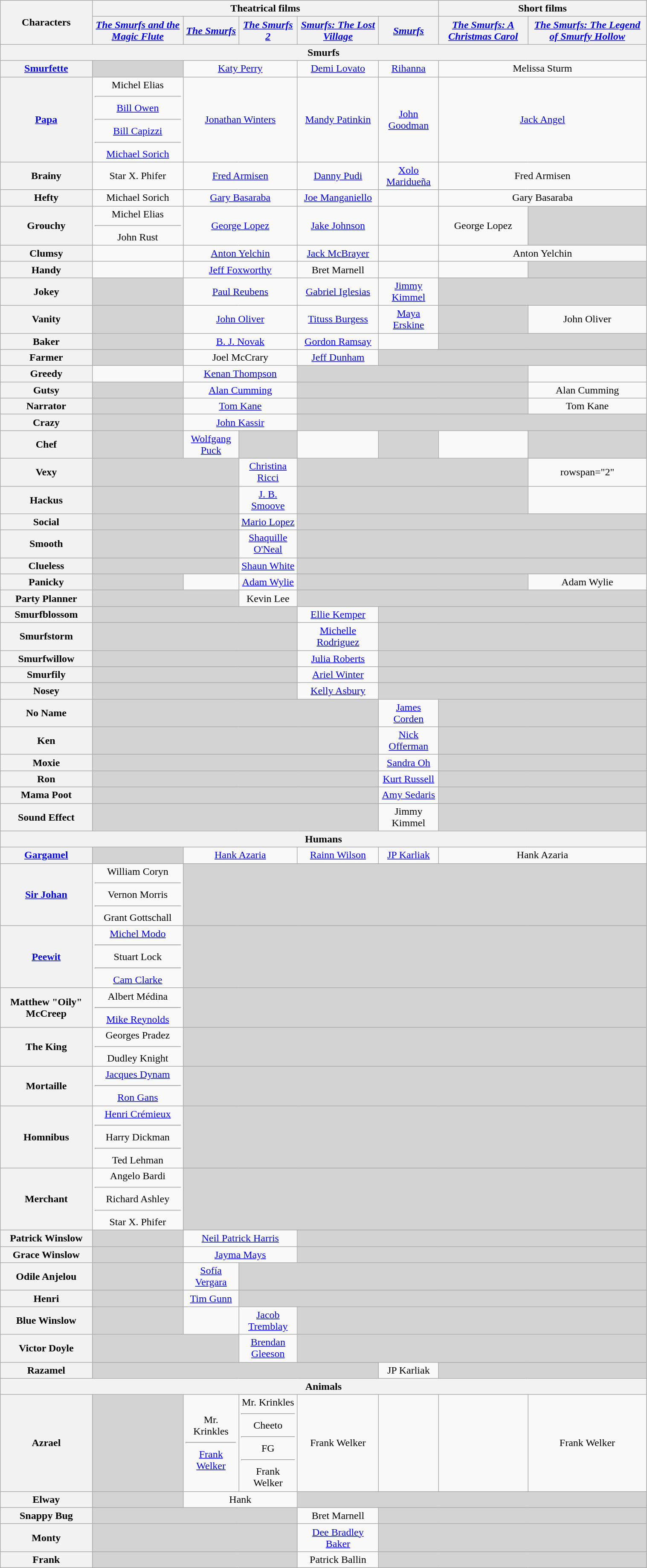<table class="wikitable"  style="text-align:center; width:80%;">
<tr>
<th rowspan="2">Characters</th>
<th colspan="5">Theatrical films</th>
<th colspan="2">Short films</th>
</tr>
<tr>
<th align="center"><em><a href='#'>The Smurfs and the Magic Flute</a></em></th>
<th align="center"><em><a href='#'>The Smurfs</a></em></th>
<th align="center"><em><a href='#'>The Smurfs 2</a></em></th>
<th align="center"><em><a href='#'>Smurfs: The Lost Village</a></em></th>
<th align="center"><em><a href='#'>Smurfs</a></em></th>
<th align="center"><em><a href='#'>The Smurfs: A Christmas Carol</a></em></th>
<th align="center"><em><a href='#'>The Smurfs: The Legend of Smurfy Hollow</a></em></th>
</tr>
<tr>
<th colspan="8">Smurfs</th>
</tr>
<tr>
<th><a href='#'>Smurfette</a></th>
<td style="background-color:#D3D3D3;"></td>
<td colspan="2"><a href='#'>Katy Perry</a></td>
<td><a href='#'>Demi Lovato</a></td>
<td><a href='#'>Rihanna</a></td>
<td colspan="2">Melissa Sturm</td>
</tr>
<tr>
<th><a href='#'>Papa</a></th>
<td>Michel Elias<hr><a href='#'>Bill Owen</a><hr><a href='#'>Bill Capizzi</a><hr><a href='#'>Michael Sorich</a></td>
<td colspan="2"><a href='#'>Jonathan Winters</a></td>
<td><a href='#'>Mandy Patinkin</a></td>
<td><a href='#'>John Goodman</a></td>
<td colspan="2"><a href='#'>Jack Angel</a></td>
</tr>
<tr>
<th>Brainy</th>
<td>Star X. Phifer</td>
<td colspan="2"><a href='#'>Fred Armisen</a></td>
<td><a href='#'>Danny Pudi</a></td>
<td><a href='#'>Xolo Maridueña</a></td>
<td colspan="2">Fred Armisen</td>
</tr>
<tr>
<th>Hefty</th>
<td>Michael Sorich</td>
<td colspan="2"><a href='#'>Gary Basaraba</a></td>
<td><a href='#'>Joe Manganiello</a></td>
<td></td>
<td colspan="2">Gary Basaraba</td>
</tr>
<tr>
<th>Grouchy</th>
<td>Michel Elias<hr>John Rust</td>
<td colspan="2"><a href='#'>George Lopez</a></td>
<td><a href='#'>Jake Johnson</a></td>
<td></td>
<td>George Lopez</td>
<td style="background-color:#D3D3D3;"></td>
</tr>
<tr>
<th>Clumsy</th>
<td></td>
<td colspan="2"><a href='#'>Anton Yelchin</a></td>
<td><a href='#'>Jack McBrayer</a></td>
<td></td>
<td colspan="2">Anton Yelchin</td>
</tr>
<tr>
<th>Handy</th>
<td></td>
<td colspan="2"><a href='#'>Jeff Foxworthy</a></td>
<td>Bret Marnell</td>
<td></td>
<td></td>
<td style="background-color:#D3D3D3;"></td>
</tr>
<tr>
<th>Jokey</th>
<td style="background-color:#D3D3D3;"></td>
<td colspan="2"><a href='#'>Paul Reubens</a></td>
<td><a href='#'>Gabriel Iglesias</a></td>
<td><a href='#'>Jimmy Kimmel</a></td>
<td colspan="2" style="background-color:#D3D3D3;"></td>
</tr>
<tr>
<th>Vanity</th>
<td style="background-color:#D3D3D3;"></td>
<td colspan="2"><a href='#'>John Oliver</a></td>
<td><a href='#'>Tituss Burgess</a></td>
<td><a href='#'>Maya Erskine</a></td>
<td style="background-color:#D3D3D3;"></td>
<td>John Oliver</td>
</tr>
<tr>
<th>Baker</th>
<td style="background-color:#D3D3D3;"></td>
<td colspan="2"><a href='#'>B. J. Novak</a></td>
<td><a href='#'>Gordon Ramsay</a></td>
<td></td>
<td colspan="2" style="background-color:#D3D3D3;"></td>
</tr>
<tr>
<th>Farmer</th>
<td style="background-color:#D3D3D3;"></td>
<td colspan="2">Joel McCrary</td>
<td><a href='#'>Jeff Dunham</a></td>
<td colspan="3" style="background-color:#D3D3D3;"></td>
</tr>
<tr>
<th>Greedy</th>
<td></td>
<td colspan="2"><a href='#'>Kenan Thompson</a></td>
<td colspan="3" style="background-color:#D3D3D3;"></td>
<td></td>
</tr>
<tr>
<th>Gutsy</th>
<td style="background-color:#D3D3D3;"></td>
<td colspan="2"><a href='#'>Alan Cumming</a></td>
<td colspan="3" style="background-color:#D3D3D3;"></td>
<td>Alan Cumming</td>
</tr>
<tr>
<th>Narrator</th>
<td style="background-color:#D3D3D3;"></td>
<td colspan="2"><a href='#'>Tom Kane</a></td>
<td colspan="3" style="background-color:#D3D3D3;"></td>
<td>Tom Kane</td>
</tr>
<tr>
<th>Crazy</th>
<td style="background-color:#D3D3D3;"></td>
<td colspan="2"><a href='#'>John Kassir</a></td>
<td colspan="4" style="background-color:#D3D3D3;"></td>
</tr>
<tr>
<th>Chef</th>
<td style="background-color:#D3D3D3;"></td>
<td><a href='#'>Wolfgang Puck</a></td>
<td style="background-color:#D3D3D3;"></td>
<td></td>
<td style="background-color:#D3D3D3;"></td>
<td></td>
<td style="background-color:#D3D3D3;"></td>
</tr>
<tr>
<th>Vexy</th>
<td colspan="2" style="background-color:#D3D3D3;"></td>
<td><a href='#'>Christina Ricci</a></td>
<td colspan="3" style="background-color:#D3D3D3;"></td>
<td>rowspan="2" </td>
</tr>
<tr>
<th>Hackus</th>
<td colspan="2" style="background-color:#D3D3D3;"></td>
<td><a href='#'>J. B. Smoove</a></td>
<td colspan="3" style="background-color:#D3D3D3;"></td>
</tr>
<tr>
<th>Social</th>
<td colspan="2" style="background-color:#D3D3D3;"></td>
<td><a href='#'>Mario Lopez</a></td>
<td colspan="4" style="background-color:#D3D3D3;"></td>
</tr>
<tr>
<th>Smooth</th>
<td colspan="2" style="background-color:#D3D3D3;"></td>
<td><a href='#'>Shaquille O'Neal</a></td>
<td colspan="4" style="background-color:#D3D3D3;"></td>
</tr>
<tr>
<th>Clueless</th>
<td colspan="2" style="background-color:#D3D3D3;"></td>
<td><a href='#'>Shaun White</a></td>
<td colspan="4" style="background-color:#D3D3D3;"></td>
</tr>
<tr>
<th>Panicky</th>
<td style="background-color:#D3D3D3;"></td>
<td></td>
<td><a href='#'>Adam Wylie</a></td>
<td colspan="3" style="background-color:#D3D3D3;"></td>
<td>Adam Wylie</td>
</tr>
<tr>
<th>Party Planner</th>
<td colspan="2" style="background-color:#D3D3D3;"></td>
<td>Kevin Lee</td>
<td colspan="4" style="background-color:#D3D3D3;"></td>
</tr>
<tr>
<th>Smurfblossom</th>
<td colspan="3" style="background-color:#D3D3D3;"></td>
<td><a href='#'>Ellie Kemper</a></td>
<td colspan="3" style="background-color:#D3D3D3;"></td>
</tr>
<tr>
<th>Smurfstorm</th>
<td colspan="3" style="background-color:#D3D3D3;"></td>
<td><a href='#'>Michelle Rodriguez</a></td>
<td colspan="3" style="background-color:#D3D3D3;"></td>
</tr>
<tr>
<th>Smurfwillow</th>
<td colspan="3" style="background-color:#D3D3D3;"></td>
<td><a href='#'>Julia Roberts</a></td>
<td colspan="3" style="background-color:#D3D3D3;"></td>
</tr>
<tr>
<th>Smurfily</th>
<td colspan="3" style="background-color:#D3D3D3;"></td>
<td><a href='#'>Ariel Winter</a></td>
<td colspan="3" style="background-color:#D3D3D3;"></td>
</tr>
<tr>
<th>Nosey</th>
<td colspan="3" style="background-color:#D3D3D3;"></td>
<td><a href='#'>Kelly Asbury</a></td>
<td colspan="3" style="background-color:#D3D3D3;"></td>
</tr>
<tr>
<th>No Name</th>
<td colspan="4" style="background-color:#D3D3D3;"></td>
<td><a href='#'>James Corden</a></td>
<td colspan="2" style="background-color:#D3D3D3;"></td>
</tr>
<tr>
<th>Ken</th>
<td colspan="4" style="background-color:#D3D3D3;"></td>
<td><a href='#'>Nick Offerman</a></td>
<td colspan="2" style="background-color:#D3D3D3;"></td>
</tr>
<tr>
<th>Moxie</th>
<td colspan="4" style="background-color:#D3D3D3;"></td>
<td><a href='#'>Sandra Oh</a></td>
<td colspan="2" style="background-color:#D3D3D3;"></td>
</tr>
<tr>
<th>Ron</th>
<td colspan="4" style="background-color:#D3D3D3;"></td>
<td><a href='#'>Kurt Russell</a></td>
<td colspan="2" style="background-color:#D3D3D3;"></td>
</tr>
<tr>
<th>Mama Poot</th>
<td colspan="4" style="background-color:#D3D3D3;"></td>
<td><a href='#'>Amy Sedaris</a></td>
<td colspan="2" style="background-color:#D3D3D3;"></td>
</tr>
<tr>
<th>Sound Effect</th>
<td colspan="4" style="background-color:#D3D3D3;"></td>
<td>Jimmy Kimmel</td>
<td colspan="2" style="background-color:#D3D3D3;"></td>
</tr>
<tr>
<th colspan="8">Humans</th>
</tr>
<tr>
<th><a href='#'>Gargamel</a></th>
<td style="background-color:#D3D3D3;"></td>
<td colspan="2"><a href='#'>Hank Azaria</a></td>
<td><a href='#'>Rainn Wilson</a></td>
<td><a href='#'>JP Karliak</a></td>
<td colspan="2">Hank Azaria</td>
</tr>
<tr>
<th><a href='#'>Sir Johan</a></th>
<td>William Coryn<hr>Vernon Morris<hr>Grant Gottschall</td>
<td colspan="6" style="background-color:#D3D3D3;"></td>
</tr>
<tr>
<th><a href='#'>Peewit</a></th>
<td><a href='#'>Michel Modo</a><hr>Stuart Lock<hr><a href='#'>Cam Clarke</a></td>
<td colspan="6" style="background-color:#D3D3D3;"></td>
</tr>
<tr>
<th>Matthew "Oily" McCreep</th>
<td>Albert Médina<hr><a href='#'>Mike Reynolds</a></td>
<td colspan="6" style="background-color:#D3D3D3;"></td>
</tr>
<tr>
<th>The King</th>
<td>Georges Pradez<hr>Dudley Knight</td>
<td colspan="6" style="background-color:#D3D3D3;"></td>
</tr>
<tr>
<th>Mortaille</th>
<td><a href='#'>Jacques Dynam</a><hr><a href='#'>Ron Gans</a></td>
<td colspan="6" style="background-color:#D3D3D3;"></td>
</tr>
<tr>
<th>Homnibus</th>
<td><a href='#'>Henri Crémieux</a><hr>Harry Dickman<hr>Ted Lehman</td>
<td colspan="6" style="background-color:#D3D3D3;"></td>
</tr>
<tr>
<th>Merchant</th>
<td>Angelo Bardi<hr>Richard Ashley<hr>Star X. Phifer</td>
<td colspan="6" style="background-color:#D3D3D3;"></td>
</tr>
<tr>
<th>Patrick Winslow</th>
<td style="background-color:#D3D3D3;"></td>
<td colspan="2"><a href='#'>Neil Patrick Harris</a></td>
<td colspan="4" style="background-color:#D3D3D3;"></td>
</tr>
<tr>
<th>Grace Winslow</th>
<td style="background-color:#D3D3D3;"></td>
<td colspan="2"><a href='#'>Jayma Mays</a></td>
<td colspan="4" style="background-color:#D3D3D3;"></td>
</tr>
<tr>
<th>Odile Anjelou</th>
<td style="background-color:#D3D3D3;"></td>
<td><a href='#'>Sofía Vergara</a></td>
<td colspan="5" style="background-color:#D3D3D3;"></td>
</tr>
<tr>
<th>Henri</th>
<td style="background-color:#D3D3D3;"></td>
<td><a href='#'>Tim Gunn</a></td>
<td colspan="5" style="background-color:#D3D3D3;"></td>
</tr>
<tr>
<th>Blue Winslow</th>
<td style="background-color:#D3D3D3;"></td>
<td></td>
<td><a href='#'>Jacob Tremblay</a></td>
<td colspan="4" style="background-color:#D3D3D3;"></td>
</tr>
<tr>
<th>Victor Doyle</th>
<td colspan="2" style="background-color:#D3D3D3;"></td>
<td><a href='#'>Brendan Gleeson</a></td>
<td colspan="4" style="background-color:#D3D3D3;"></td>
</tr>
<tr>
<th>Razamel</th>
<td colspan="4" style="background-color:#D3D3D3;"></td>
<td>JP Karliak</td>
<td colspan="2" style="background-color:#D3D3D3;"></td>
</tr>
<tr>
<th colspan="8">Animals</th>
</tr>
<tr>
<th>Azrael</th>
<td style="background-color:#D3D3D3;"></td>
<td>Mr. Krinkles<hr><a href='#'>Frank Welker</a></td>
<td>Mr. Krinkles<hr>Cheeto<hr>FG<hr>Frank Welker</td>
<td>Frank Welker</td>
<td></td>
<td></td>
<td>Frank Welker</td>
</tr>
<tr>
<th>Elway</th>
<td style="background-color:#D3D3D3;"></td>
<td colspan="2">Hank</td>
<td colspan="4" style="background-color:#D3D3D3;"></td>
</tr>
<tr>
<th>Snappy Bug</th>
<td colspan="3" style="background-color:#D3D3D3;"></td>
<td>Bret Marnell</td>
<td colspan="3" style="background-color:#D3D3D3;"></td>
</tr>
<tr>
<th>Monty</th>
<td colspan="3" style="background-color:#D3D3D3;"></td>
<td><a href='#'>Dee Bradley Baker</a></td>
<td colspan="3" style="background-color:#D3D3D3;"></td>
</tr>
<tr>
<th>Frank</th>
<td colspan="3" style="background-color:#D3D3D3;"></td>
<td>Patrick Ballin</td>
<td colspan="3" style="background-color:#D3D3D3;"></td>
</tr>
</table>
